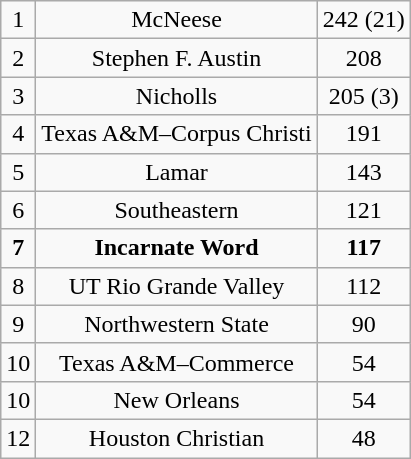<table class="wikitable">
<tr align="center">
<td>1</td>
<td>McNeese</td>
<td>242 (21)</td>
</tr>
<tr align="center">
<td>2</td>
<td>Stephen F. Austin</td>
<td>208</td>
</tr>
<tr align="center">
<td>3</td>
<td>Nicholls</td>
<td>205 (3)</td>
</tr>
<tr align="center">
<td>4</td>
<td>Texas A&M–Corpus Christi</td>
<td>191</td>
</tr>
<tr align="center">
<td>5</td>
<td>Lamar</td>
<td>143</td>
</tr>
<tr align="center">
<td>6</td>
<td>Southeastern</td>
<td>121</td>
</tr>
<tr align="center">
<td><strong>7</strong></td>
<td><strong>Incarnate Word</strong></td>
<td><strong>117</strong></td>
</tr>
<tr align="center">
<td>8</td>
<td>UT Rio Grande Valley</td>
<td>112</td>
</tr>
<tr align="center">
<td>9</td>
<td>Northwestern State</td>
<td>90</td>
</tr>
<tr align="center">
<td>10</td>
<td>Texas A&M–Commerce</td>
<td>54</td>
</tr>
<tr align="center">
<td>10</td>
<td>New Orleans</td>
<td>54</td>
</tr>
<tr align="center">
<td>12</td>
<td>Houston Christian</td>
<td>48</td>
</tr>
</table>
